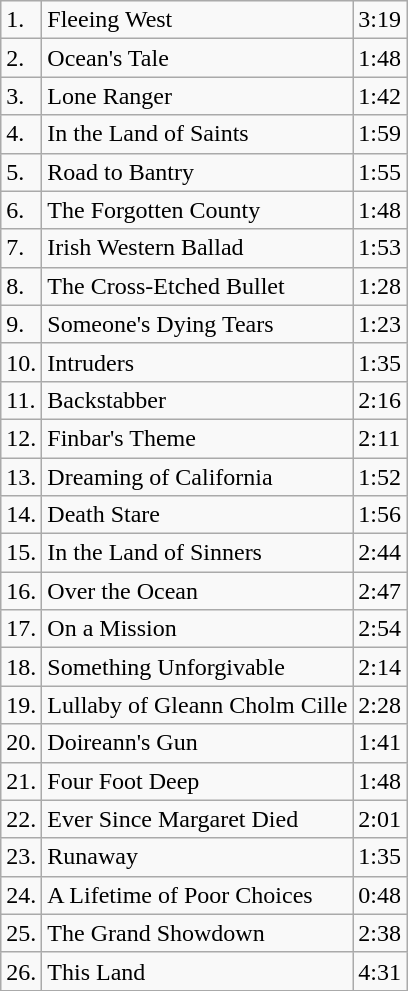<table class="wikitable">
<tr>
<td>1.</td>
<td>Fleeing West</td>
<td>3:19</td>
</tr>
<tr>
<td>2.</td>
<td>Ocean's Tale</td>
<td>1:48</td>
</tr>
<tr>
<td>3.</td>
<td>Lone Ranger</td>
<td>1:42</td>
</tr>
<tr>
<td>4.</td>
<td>In the Land of Saints</td>
<td>1:59</td>
</tr>
<tr>
<td>5.</td>
<td>Road to Bantry</td>
<td>1:55</td>
</tr>
<tr>
<td>6.</td>
<td>The Forgotten County</td>
<td>1:48</td>
</tr>
<tr>
<td>7.</td>
<td>Irish Western Ballad</td>
<td>1:53</td>
</tr>
<tr>
<td>8.</td>
<td>The Cross-Etched Bullet</td>
<td>1:28</td>
</tr>
<tr>
<td>9.</td>
<td>Someone's Dying Tears</td>
<td>1:23</td>
</tr>
<tr>
<td>10.</td>
<td>Intruders</td>
<td>1:35</td>
</tr>
<tr>
<td>11.</td>
<td>Backstabber</td>
<td>2:16</td>
</tr>
<tr>
<td>12.</td>
<td>Finbar's Theme</td>
<td>2:11</td>
</tr>
<tr>
<td>13.</td>
<td>Dreaming of California</td>
<td>1:52</td>
</tr>
<tr>
<td>14.</td>
<td>Death Stare</td>
<td>1:56</td>
</tr>
<tr>
<td>15.</td>
<td>In the Land of Sinners</td>
<td>2:44</td>
</tr>
<tr>
<td>16.</td>
<td>Over the Ocean</td>
<td>2:47</td>
</tr>
<tr>
<td>17.</td>
<td>On a Mission</td>
<td>2:54</td>
</tr>
<tr>
<td>18.</td>
<td>Something Unforgivable</td>
<td>2:14</td>
</tr>
<tr>
<td>19.</td>
<td>Lullaby of Gleann Cholm Cille</td>
<td>2:28</td>
</tr>
<tr>
<td>20.</td>
<td>Doireann's Gun</td>
<td>1:41</td>
</tr>
<tr>
<td>21.</td>
<td>Four Foot Deep</td>
<td>1:48</td>
</tr>
<tr>
<td>22.</td>
<td>Ever Since Margaret Died</td>
<td>2:01</td>
</tr>
<tr>
<td>23.</td>
<td>Runaway</td>
<td>1:35</td>
</tr>
<tr>
<td>24.</td>
<td>A Lifetime of Poor Choices</td>
<td>0:48</td>
</tr>
<tr>
<td>25.</td>
<td>The Grand Showdown</td>
<td>2:38</td>
</tr>
<tr>
<td>26.</td>
<td>This Land</td>
<td>4:31</td>
</tr>
</table>
